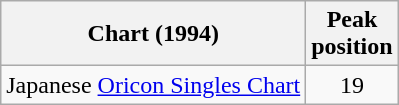<table class="wikitable">
<tr>
<th>Chart (1994)</th>
<th>Peak<br>position</th>
</tr>
<tr>
<td>Japanese <a href='#'>Oricon Singles Chart</a></td>
<td align="center">19</td>
</tr>
</table>
